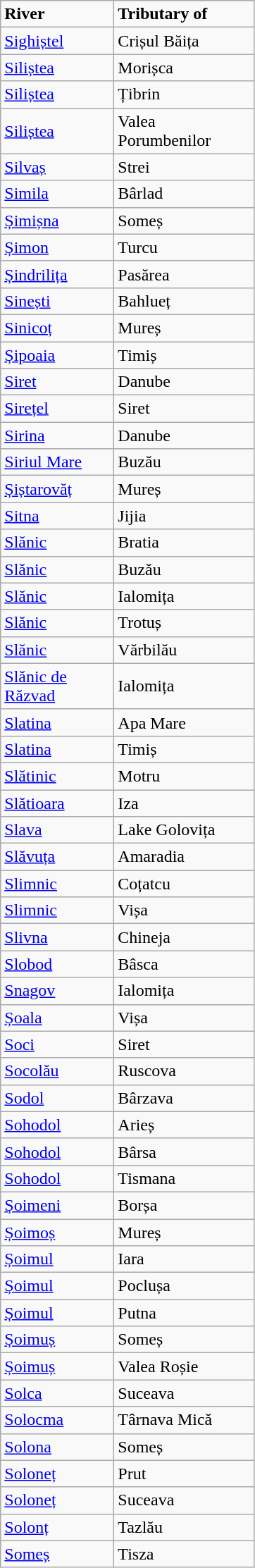<table class="wikitable">
<tr>
<td width="100pt"><strong>River</strong></td>
<td width="125pt"><strong>Tributary of</strong></td>
</tr>
<tr>
<td><a href='#'>Sighiștel</a></td>
<td>Crișul Băița</td>
</tr>
<tr>
<td><a href='#'>Siliștea</a></td>
<td>Morișca</td>
</tr>
<tr>
<td><a href='#'>Siliștea</a></td>
<td>Țibrin</td>
</tr>
<tr>
<td><a href='#'>Siliștea</a></td>
<td>Valea Porumbenilor</td>
</tr>
<tr>
<td><a href='#'>Silvaș</a></td>
<td>Strei</td>
</tr>
<tr>
<td><a href='#'>Simila</a></td>
<td>Bârlad</td>
</tr>
<tr>
<td><a href='#'>Șimișna</a></td>
<td>Someș</td>
</tr>
<tr>
<td><a href='#'>Șimon</a></td>
<td>Turcu</td>
</tr>
<tr>
<td><a href='#'>Șindrilița</a></td>
<td>Pasărea</td>
</tr>
<tr>
<td><a href='#'>Sinești</a></td>
<td>Bahlueț</td>
</tr>
<tr>
<td><a href='#'>Sinicoț</a></td>
<td>Mureș</td>
</tr>
<tr>
<td><a href='#'>Șipoaia</a></td>
<td>Timiș</td>
</tr>
<tr>
<td><a href='#'>Siret</a></td>
<td>Danube</td>
</tr>
<tr>
<td><a href='#'>Sirețel</a></td>
<td>Siret</td>
</tr>
<tr>
<td><a href='#'>Sirina</a></td>
<td>Danube</td>
</tr>
<tr>
<td><a href='#'>Siriul Mare</a></td>
<td>Buzău</td>
</tr>
<tr>
<td><a href='#'>Șiștarovăț</a></td>
<td>Mureș</td>
</tr>
<tr>
<td><a href='#'>Sitna</a></td>
<td>Jijia</td>
</tr>
<tr>
<td><a href='#'>Slănic</a></td>
<td>Bratia</td>
</tr>
<tr>
<td><a href='#'>Slănic</a></td>
<td>Buzău</td>
</tr>
<tr>
<td><a href='#'>Slănic</a></td>
<td>Ialomița</td>
</tr>
<tr>
<td><a href='#'>Slănic</a></td>
<td>Trotuș</td>
</tr>
<tr>
<td><a href='#'>Slănic</a></td>
<td>Vărbilău</td>
</tr>
<tr>
<td><a href='#'>Slănic de Răzvad</a></td>
<td>Ialomița</td>
</tr>
<tr>
<td><a href='#'>Slatina</a></td>
<td>Apa Mare</td>
</tr>
<tr>
<td><a href='#'>Slatina</a></td>
<td>Timiș</td>
</tr>
<tr>
<td><a href='#'>Slătinic</a></td>
<td>Motru</td>
</tr>
<tr>
<td><a href='#'>Slătioara</a></td>
<td>Iza</td>
</tr>
<tr>
<td><a href='#'>Slava</a></td>
<td>Lake Golovița</td>
</tr>
<tr>
<td><a href='#'>Slăvuța</a></td>
<td>Amaradia</td>
</tr>
<tr>
<td><a href='#'>Slimnic</a></td>
<td>Coțatcu</td>
</tr>
<tr>
<td><a href='#'>Slimnic</a></td>
<td>Vișa</td>
</tr>
<tr>
<td><a href='#'>Slivna</a></td>
<td>Chineja</td>
</tr>
<tr>
<td><a href='#'>Slobod</a></td>
<td>Bâsca</td>
</tr>
<tr>
<td><a href='#'>Snagov</a></td>
<td>Ialomița</td>
</tr>
<tr>
<td><a href='#'>Șoala</a></td>
<td>Vișa</td>
</tr>
<tr>
<td><a href='#'>Soci</a></td>
<td>Siret</td>
</tr>
<tr>
<td><a href='#'>Socolău</a></td>
<td>Ruscova</td>
</tr>
<tr>
<td><a href='#'>Sodol</a></td>
<td>Bârzava</td>
</tr>
<tr>
<td><a href='#'>Sohodol</a></td>
<td>Arieș</td>
</tr>
<tr>
<td><a href='#'>Sohodol</a></td>
<td>Bârsa</td>
</tr>
<tr>
<td><a href='#'>Sohodol</a></td>
<td>Tismana</td>
</tr>
<tr>
<td><a href='#'>Șoimeni</a></td>
<td>Borșa</td>
</tr>
<tr>
<td><a href='#'>Șoimoș</a></td>
<td>Mureș</td>
</tr>
<tr>
<td><a href='#'>Șoimul</a></td>
<td>Iara</td>
</tr>
<tr>
<td><a href='#'>Șoimul</a></td>
<td>Poclușa</td>
</tr>
<tr>
<td><a href='#'>Șoimul</a></td>
<td>Putna</td>
</tr>
<tr>
<td><a href='#'>Șoimuș</a></td>
<td>Someș</td>
</tr>
<tr>
<td><a href='#'>Șoimuș</a></td>
<td>Valea Roșie</td>
</tr>
<tr>
<td><a href='#'>Solca</a></td>
<td>Suceava</td>
</tr>
<tr>
<td><a href='#'>Solocma</a></td>
<td>Târnava Mică</td>
</tr>
<tr>
<td><a href='#'>Solona</a></td>
<td>Someș</td>
</tr>
<tr>
<td><a href='#'>Soloneț</a></td>
<td>Prut</td>
</tr>
<tr>
<td><a href='#'>Soloneț</a></td>
<td>Suceava</td>
</tr>
<tr>
<td><a href='#'>Solonț</a></td>
<td>Tazlău</td>
</tr>
<tr>
<td><a href='#'>Someș</a></td>
<td>Tisza</td>
</tr>
</table>
